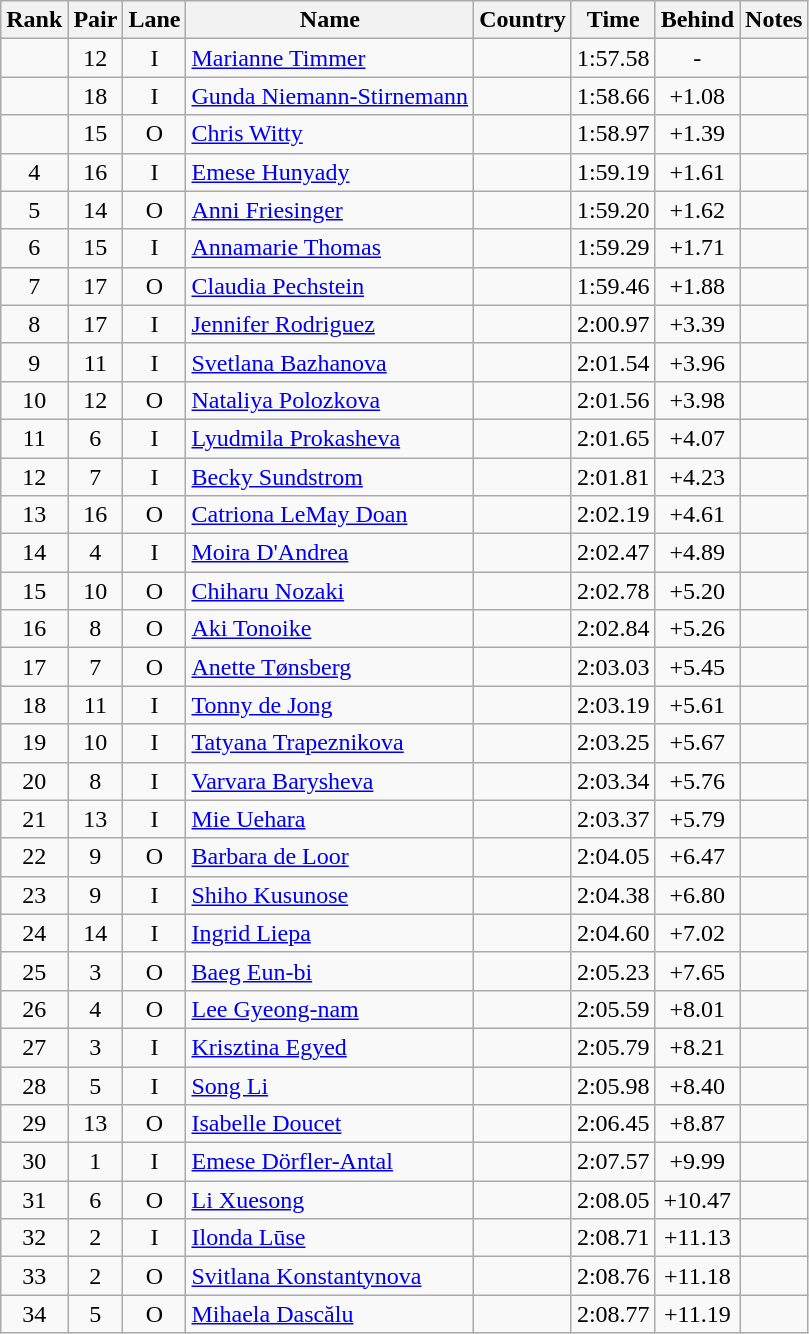<table class="wikitable sortable" style="text-align:center">
<tr>
<th>Rank</th>
<th>Pair</th>
<th>Lane</th>
<th>Name</th>
<th>Country</th>
<th>Time</th>
<th>Behind</th>
<th>Notes</th>
</tr>
<tr>
<td></td>
<td>12</td>
<td>I</td>
<td align=left><a href='#'>Marianne Timmer</a></td>
<td align=left></td>
<td>1:57.58</td>
<td>-</td>
<td></td>
</tr>
<tr>
<td></td>
<td>18</td>
<td>I</td>
<td align=left><a href='#'>Gunda Niemann-Stirnemann</a></td>
<td align=left></td>
<td>1:58.66</td>
<td>+1.08</td>
<td></td>
</tr>
<tr>
<td></td>
<td>15</td>
<td>O</td>
<td align=left><a href='#'>Chris Witty</a></td>
<td align=left></td>
<td>1:58.97</td>
<td>+1.39</td>
<td></td>
</tr>
<tr>
<td>4</td>
<td>16</td>
<td>I</td>
<td align=left><a href='#'>Emese Hunyady</a></td>
<td align=left></td>
<td>1:59.19</td>
<td>+1.61</td>
<td></td>
</tr>
<tr>
<td>5</td>
<td>14</td>
<td>O</td>
<td align=left><a href='#'>Anni Friesinger</a></td>
<td align=left></td>
<td>1:59.20</td>
<td>+1.62</td>
<td></td>
</tr>
<tr>
<td>6</td>
<td>15</td>
<td>I</td>
<td align=left><a href='#'>Annamarie Thomas</a></td>
<td align=left></td>
<td>1:59.29</td>
<td>+1.71</td>
<td></td>
</tr>
<tr>
<td>7</td>
<td>17</td>
<td>O</td>
<td align=left><a href='#'>Claudia Pechstein</a></td>
<td align=left></td>
<td>1:59.46</td>
<td>+1.88</td>
<td></td>
</tr>
<tr>
<td>8</td>
<td>17</td>
<td>I</td>
<td align=left><a href='#'>Jennifer Rodriguez</a></td>
<td align=left></td>
<td>2:00.97</td>
<td>+3.39</td>
<td></td>
</tr>
<tr>
<td>9</td>
<td>11</td>
<td>I</td>
<td align=left><a href='#'>Svetlana Bazhanova</a></td>
<td align=left></td>
<td>2:01.54</td>
<td>+3.96</td>
<td></td>
</tr>
<tr>
<td>10</td>
<td>12</td>
<td>O</td>
<td align=left><a href='#'>Nataliya Polozkova</a></td>
<td align=left></td>
<td>2:01.56</td>
<td>+3.98</td>
<td></td>
</tr>
<tr>
<td>11</td>
<td>6</td>
<td>I</td>
<td align=left><a href='#'>Lyudmila Prokasheva</a></td>
<td align=left></td>
<td>2:01.65</td>
<td>+4.07</td>
<td></td>
</tr>
<tr>
<td>12</td>
<td>7</td>
<td>I</td>
<td align=left><a href='#'>Becky Sundstrom</a></td>
<td align=left></td>
<td>2:01.81</td>
<td>+4.23</td>
<td></td>
</tr>
<tr>
<td>13</td>
<td>16</td>
<td>O</td>
<td align=left><a href='#'>Catriona LeMay Doan</a></td>
<td align=left></td>
<td>2:02.19</td>
<td>+4.61</td>
</tr>
<tr>
<td>14</td>
<td>4</td>
<td>I</td>
<td align=left><a href='#'>Moira D'Andrea</a></td>
<td align=left></td>
<td>2:02.47</td>
<td>+4.89</td>
<td></td>
</tr>
<tr>
<td>15</td>
<td>10</td>
<td>O</td>
<td align=left><a href='#'>Chiharu Nozaki</a></td>
<td align=left></td>
<td>2:02.78</td>
<td>+5.20</td>
<td></td>
</tr>
<tr>
<td>16</td>
<td>8</td>
<td>O</td>
<td align=left><a href='#'>Aki Tonoike</a></td>
<td align=left></td>
<td>2:02.84</td>
<td>+5.26</td>
<td></td>
</tr>
<tr>
<td>17</td>
<td>7</td>
<td>O</td>
<td align=left><a href='#'>Anette Tønsberg</a></td>
<td align=left></td>
<td>2:03.03</td>
<td>+5.45</td>
<td></td>
</tr>
<tr>
<td>18</td>
<td>11</td>
<td>I</td>
<td align=left><a href='#'>Tonny de Jong</a></td>
<td align=left></td>
<td>2:03.19</td>
<td>+5.61</td>
<td></td>
</tr>
<tr>
<td>19</td>
<td>10</td>
<td>I</td>
<td align=left><a href='#'>Tatyana Trapeznikova</a></td>
<td align=left></td>
<td>2:03.25</td>
<td>+5.67</td>
<td></td>
</tr>
<tr>
<td>20</td>
<td>8</td>
<td>I</td>
<td align=left><a href='#'>Varvara Barysheva</a></td>
<td align=left></td>
<td>2:03.34</td>
<td>+5.76</td>
<td></td>
</tr>
<tr>
<td>21</td>
<td>13</td>
<td>I</td>
<td align=left><a href='#'>Mie Uehara</a></td>
<td align=left></td>
<td>2:03.37</td>
<td>+5.79</td>
<td></td>
</tr>
<tr>
<td>22</td>
<td>9</td>
<td>O</td>
<td align=left><a href='#'>Barbara de Loor</a></td>
<td align=left></td>
<td>2:04.05</td>
<td>+6.47</td>
<td></td>
</tr>
<tr>
<td>23</td>
<td>9</td>
<td>I</td>
<td align=left><a href='#'>Shiho Kusunose</a></td>
<td align=left></td>
<td>2:04.38</td>
<td>+6.80</td>
<td></td>
</tr>
<tr>
<td>24</td>
<td>14</td>
<td>I</td>
<td align=left><a href='#'>Ingrid Liepa</a></td>
<td align=left></td>
<td>2:04.60</td>
<td>+7.02</td>
<td></td>
</tr>
<tr>
<td>25</td>
<td>3</td>
<td>O</td>
<td align=left><a href='#'>Baeg Eun-bi</a></td>
<td align=left></td>
<td>2:05.23</td>
<td>+7.65</td>
<td></td>
</tr>
<tr>
<td>26</td>
<td>4</td>
<td>O</td>
<td align=left><a href='#'>Lee Gyeong-nam</a></td>
<td align=left></td>
<td>2:05.59</td>
<td>+8.01</td>
<td></td>
</tr>
<tr>
<td>27</td>
<td>3</td>
<td>I</td>
<td align=left><a href='#'>Krisztina Egyed</a></td>
<td align=left></td>
<td>2:05.79</td>
<td>+8.21</td>
<td></td>
</tr>
<tr>
<td>28</td>
<td>5</td>
<td>I</td>
<td align=left><a href='#'>Song Li</a></td>
<td align=left></td>
<td>2:05.98</td>
<td>+8.40</td>
<td></td>
</tr>
<tr>
<td>29</td>
<td>13</td>
<td>O</td>
<td align=left><a href='#'>Isabelle Doucet</a></td>
<td align=left></td>
<td>2:06.45</td>
<td>+8.87</td>
<td></td>
</tr>
<tr>
<td>30</td>
<td>1</td>
<td>I</td>
<td align=left><a href='#'>Emese Dörfler-Antal</a></td>
<td align=left></td>
<td>2:07.57</td>
<td>+9.99</td>
<td></td>
</tr>
<tr>
<td>31</td>
<td>6</td>
<td>O</td>
<td align=left><a href='#'>Li Xuesong</a></td>
<td align=left></td>
<td>2:08.05</td>
<td>+10.47</td>
<td></td>
</tr>
<tr>
<td>32</td>
<td>2</td>
<td>I</td>
<td align=left><a href='#'>Ilonda Lūse</a></td>
<td align=left></td>
<td>2:08.71</td>
<td>+11.13</td>
<td></td>
</tr>
<tr>
<td>33</td>
<td>2</td>
<td>O</td>
<td align=left><a href='#'>Svitlana Konstantynova</a></td>
<td align=left></td>
<td>2:08.76</td>
<td>+11.18</td>
<td></td>
</tr>
<tr>
<td>34</td>
<td>5</td>
<td>O</td>
<td align=left><a href='#'>Mihaela Dascălu</a></td>
<td align=left></td>
<td>2:08.77</td>
<td>+11.19</td>
<td></td>
</tr>
</table>
